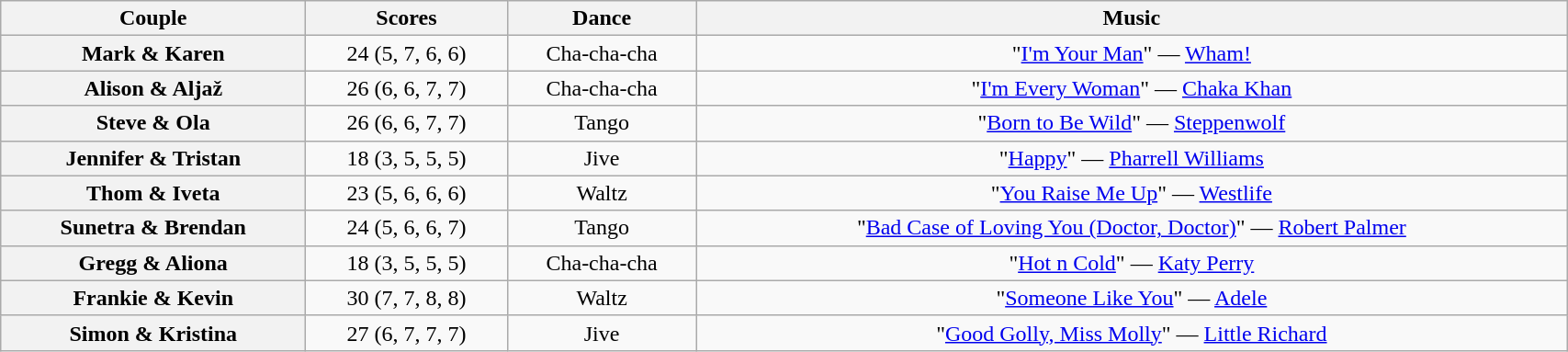<table class="wikitable sortable" style="text-align:center; width:90%">
<tr>
<th scope="col">Couple</th>
<th scope="col">Scores</th>
<th scope="col" class="unsortable">Dance</th>
<th scope="col" class="unsortable">Music</th>
</tr>
<tr>
<th scope="row">Mark & Karen</th>
<td>24 (5, 7, 6, 6)</td>
<td>Cha-cha-cha</td>
<td>"<a href='#'>I'm Your Man</a>" — <a href='#'>Wham!</a></td>
</tr>
<tr>
<th scope="row">Alison & Aljaž</th>
<td>26 (6, 6, 7, 7)</td>
<td>Cha-cha-cha</td>
<td>"<a href='#'>I'm Every Woman</a>" — <a href='#'>Chaka Khan</a></td>
</tr>
<tr>
<th scope="row">Steve & Ola</th>
<td>26 (6, 6, 7, 7)</td>
<td>Tango</td>
<td>"<a href='#'>Born to Be Wild</a>" — <a href='#'>Steppenwolf</a></td>
</tr>
<tr>
<th scope="row">Jennifer & Tristan</th>
<td>18 (3, 5, 5, 5)</td>
<td>Jive</td>
<td>"<a href='#'>Happy</a>" — <a href='#'>Pharrell Williams</a></td>
</tr>
<tr>
<th scope="row">Thom & Iveta</th>
<td>23 (5, 6, 6, 6)</td>
<td>Waltz</td>
<td>"<a href='#'>You Raise Me Up</a>" — <a href='#'>Westlife</a></td>
</tr>
<tr>
<th scope="row">Sunetra & Brendan</th>
<td>24 (5, 6, 6, 7)</td>
<td>Tango</td>
<td>"<a href='#'>Bad Case of Loving You (Doctor, Doctor)</a>" — <a href='#'>Robert Palmer</a></td>
</tr>
<tr>
<th scope="row">Gregg & Aliona</th>
<td>18 (3, 5, 5, 5)</td>
<td>Cha-cha-cha</td>
<td>"<a href='#'>Hot n Cold</a>" — <a href='#'>Katy Perry</a></td>
</tr>
<tr>
<th scope="row">Frankie & Kevin</th>
<td>30 (7, 7, 8, 8)</td>
<td>Waltz</td>
<td>"<a href='#'>Someone Like You</a>" — <a href='#'>Adele</a></td>
</tr>
<tr>
<th scope="row">Simon & Kristina</th>
<td>27 (6, 7, 7, 7)</td>
<td>Jive</td>
<td>"<a href='#'>Good Golly, Miss Molly</a>" — <a href='#'>Little Richard</a></td>
</tr>
</table>
